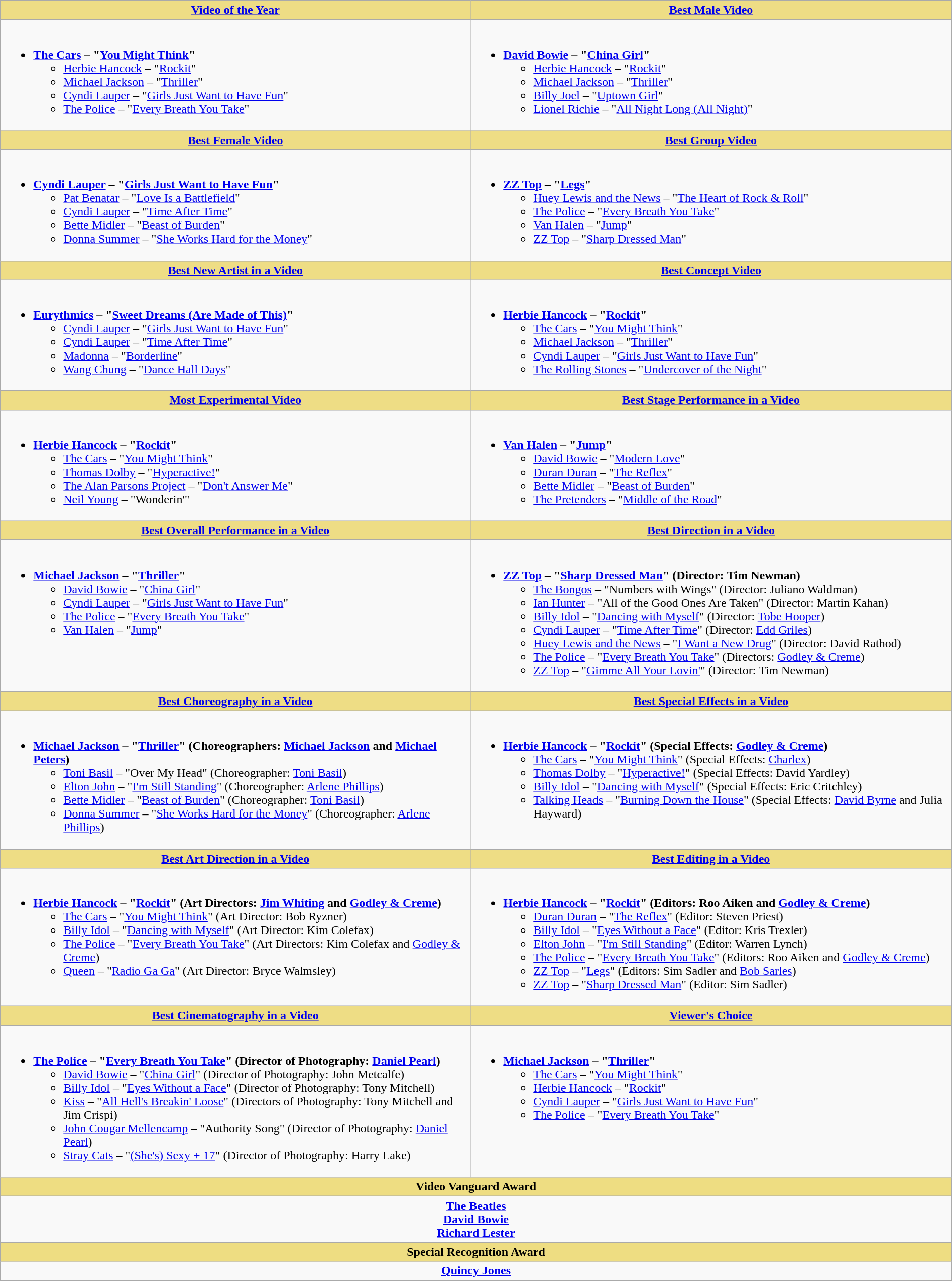<table class="wikitable" style="width:100%">
<tr>
<th style="background:#EEDD85; width=50%"><a href='#'>Video of the Year</a></th>
<th style="background:#EEDD85; width=50%"><a href='#'>Best Male Video</a></th>
</tr>
<tr>
<td valign="top"><br><ul><li><strong><a href='#'>The Cars</a> – "<a href='#'>You Might Think</a>"</strong><ul><li><a href='#'>Herbie Hancock</a> – "<a href='#'>Rockit</a>"</li><li><a href='#'>Michael Jackson</a> – "<a href='#'>Thriller</a>"</li><li><a href='#'>Cyndi Lauper</a> – "<a href='#'>Girls Just Want to Have Fun</a>"</li><li><a href='#'>The Police</a> – "<a href='#'>Every Breath You Take</a>"</li></ul></li></ul></td>
<td valign="top"><br><ul><li><strong><a href='#'>David Bowie</a> – "<a href='#'>China Girl</a>"</strong><ul><li><a href='#'>Herbie Hancock</a> – "<a href='#'>Rockit</a>"</li><li><a href='#'>Michael Jackson</a> – "<a href='#'>Thriller</a>"</li><li><a href='#'>Billy Joel</a> – "<a href='#'>Uptown Girl</a>"</li><li><a href='#'>Lionel Richie</a> – "<a href='#'>All Night Long (All Night)</a>"</li></ul></li></ul></td>
</tr>
<tr>
<th style="background:#EEDD85; width=50%"><a href='#'>Best Female Video</a></th>
<th style="background:#EEDD85; width=50%"><a href='#'>Best Group Video</a></th>
</tr>
<tr>
<td valign="top"><br><ul><li><strong><a href='#'>Cyndi Lauper</a> – "<a href='#'>Girls Just Want to Have Fun</a>"</strong><ul><li><a href='#'>Pat Benatar</a> – "<a href='#'>Love Is a Battlefield</a>"</li><li><a href='#'>Cyndi Lauper</a> – "<a href='#'>Time After Time</a>"</li><li><a href='#'>Bette Midler</a> – "<a href='#'>Beast of Burden</a>"</li><li><a href='#'>Donna Summer</a> – "<a href='#'>She Works Hard for the Money</a>"</li></ul></li></ul></td>
<td valign="top"><br><ul><li><strong><a href='#'>ZZ Top</a> – "<a href='#'>Legs</a>"</strong><ul><li><a href='#'>Huey Lewis and the News</a> – "<a href='#'>The Heart of Rock & Roll</a>"</li><li><a href='#'>The Police</a> – "<a href='#'>Every Breath You Take</a>"</li><li><a href='#'>Van Halen</a> – "<a href='#'>Jump</a>"</li><li><a href='#'>ZZ Top</a> – "<a href='#'>Sharp Dressed Man</a>"</li></ul></li></ul></td>
</tr>
<tr>
<th style="background:#EEDD85; width=50%"><a href='#'>Best New Artist in a Video</a></th>
<th style="background:#EEDD85; width=50%"><a href='#'>Best Concept Video</a></th>
</tr>
<tr>
<td valign="top"><br><ul><li><strong><a href='#'>Eurythmics</a> – "<a href='#'>Sweet Dreams (Are Made of This)</a>"</strong><ul><li><a href='#'>Cyndi Lauper</a> – "<a href='#'>Girls Just Want to Have Fun</a>"</li><li><a href='#'>Cyndi Lauper</a> – "<a href='#'>Time After Time</a>"</li><li><a href='#'>Madonna</a> – "<a href='#'>Borderline</a>"</li><li><a href='#'>Wang Chung</a> – "<a href='#'>Dance Hall Days</a>"</li></ul></li></ul></td>
<td valign="top"><br><ul><li><strong><a href='#'>Herbie Hancock</a> – "<a href='#'>Rockit</a>"</strong><ul><li><a href='#'>The Cars</a> – "<a href='#'>You Might Think</a>"</li><li><a href='#'>Michael Jackson</a> – "<a href='#'>Thriller</a>"</li><li><a href='#'>Cyndi Lauper</a> – "<a href='#'>Girls Just Want to Have Fun</a>"</li><li><a href='#'>The Rolling Stones</a> – "<a href='#'>Undercover of the Night</a>"</li></ul></li></ul></td>
</tr>
<tr>
<th style="background:#EEDD85; width=50%"><a href='#'>Most Experimental Video</a></th>
<th style="background:#EEDD85; width=50%"><a href='#'>Best Stage Performance in a Video</a></th>
</tr>
<tr>
<td valign="top"><br><ul><li><strong><a href='#'>Herbie Hancock</a> – "<a href='#'>Rockit</a>"</strong><ul><li><a href='#'>The Cars</a> – "<a href='#'>You Might Think</a>"</li><li><a href='#'>Thomas Dolby</a> – "<a href='#'>Hyperactive!</a>"</li><li><a href='#'>The Alan Parsons Project</a> – "<a href='#'>Don't Answer Me</a>"</li><li><a href='#'>Neil Young</a> – "Wonderin'"</li></ul></li></ul></td>
<td valign="top"><br><ul><li><strong><a href='#'>Van Halen</a> – "<a href='#'>Jump</a>"</strong><ul><li><a href='#'>David Bowie</a> – "<a href='#'>Modern Love</a>"</li><li><a href='#'>Duran Duran</a> – "<a href='#'>The Reflex</a>"</li><li><a href='#'>Bette Midler</a> – "<a href='#'>Beast of Burden</a>"</li><li><a href='#'>The Pretenders</a> – "<a href='#'>Middle of the Road</a>"</li></ul></li></ul></td>
</tr>
<tr>
<th style="background:#EEDD85; width=50%"><a href='#'>Best Overall Performance in a Video</a></th>
<th style="background:#EEDD85; width=50%"><a href='#'>Best Direction in a Video</a></th>
</tr>
<tr>
<td valign="top"><br><ul><li><strong><a href='#'>Michael Jackson</a> – "<a href='#'>Thriller</a>"</strong><ul><li><a href='#'>David Bowie</a> – "<a href='#'>China Girl</a>"</li><li><a href='#'>Cyndi Lauper</a> – "<a href='#'>Girls Just Want to Have Fun</a>"</li><li><a href='#'>The Police</a> – "<a href='#'>Every Breath You Take</a>"</li><li><a href='#'>Van Halen</a> – "<a href='#'>Jump</a>"</li></ul></li></ul></td>
<td valign="top"><br><ul><li><strong><a href='#'>ZZ Top</a> – "<a href='#'>Sharp Dressed Man</a>" (Director: Tim Newman)</strong><ul><li><a href='#'>The Bongos</a> – "Numbers with Wings" (Director: Juliano Waldman)</li><li><a href='#'>Ian Hunter</a> – "All of the Good Ones Are Taken" (Director: Martin Kahan)</li><li><a href='#'>Billy Idol</a> – "<a href='#'>Dancing with Myself</a>" (Director: <a href='#'>Tobe Hooper</a>)</li><li><a href='#'>Cyndi Lauper</a> – "<a href='#'>Time After Time</a>" (Director: <a href='#'>Edd Griles</a>)</li><li><a href='#'>Huey Lewis and the News</a> – "<a href='#'>I Want a New Drug</a>" (Director: David Rathod)</li><li><a href='#'>The Police</a> – "<a href='#'>Every Breath You Take</a>" (Directors: <a href='#'>Godley & Creme</a>)</li><li><a href='#'>ZZ Top</a> – "<a href='#'>Gimme All Your Lovin'</a>" (Director: Tim Newman)</li></ul></li></ul></td>
</tr>
<tr>
<th style="background:#EEDD85; width=50%"><a href='#'>Best Choreography in a Video</a></th>
<th style="background:#EEDD85; width=50%"><a href='#'>Best Special Effects in a Video</a></th>
</tr>
<tr>
<td valign="top"><br><ul><li><strong><a href='#'>Michael Jackson</a> – "<a href='#'>Thriller</a>" (Choreographers: <a href='#'>Michael Jackson</a> and <a href='#'>Michael Peters</a>)</strong><ul><li><a href='#'>Toni Basil</a> – "Over My Head" (Choreographer: <a href='#'>Toni Basil</a>)</li><li><a href='#'>Elton John</a> – "<a href='#'>I'm Still Standing</a>" (Choreographer: <a href='#'>Arlene Phillips</a>)</li><li><a href='#'>Bette Midler</a> – "<a href='#'>Beast of Burden</a>" (Choreographer: <a href='#'>Toni Basil</a>)</li><li><a href='#'>Donna Summer</a> – "<a href='#'>She Works Hard for the Money</a>" (Choreographer: <a href='#'>Arlene Phillips</a>)</li></ul></li></ul></td>
<td valign="top"><br><ul><li><strong><a href='#'>Herbie Hancock</a> – "<a href='#'>Rockit</a>" (Special Effects: <a href='#'>Godley & Creme</a>)</strong><ul><li><a href='#'>The Cars</a> – "<a href='#'>You Might Think</a>" (Special Effects: <a href='#'>Charlex</a>)</li><li><a href='#'>Thomas Dolby</a> – "<a href='#'>Hyperactive!</a>" (Special Effects: David Yardley)</li><li><a href='#'>Billy Idol</a> – "<a href='#'>Dancing with Myself</a>" (Special Effects: Eric Critchley)</li><li><a href='#'>Talking Heads</a> – "<a href='#'>Burning Down the House</a>" (Special Effects: <a href='#'>David Byrne</a> and Julia Hayward)</li></ul></li></ul></td>
</tr>
<tr>
<th style="background:#EEDD85; width=50%"><a href='#'>Best Art Direction in a Video</a></th>
<th style="background:#EEDD85; width=50%"><a href='#'>Best Editing in a Video</a></th>
</tr>
<tr>
<td valign="top"><br><ul><li><strong><a href='#'>Herbie Hancock</a> – "<a href='#'>Rockit</a>" (Art Directors: <a href='#'>Jim Whiting</a> and <a href='#'>Godley & Creme</a>)</strong><ul><li><a href='#'>The Cars</a> – "<a href='#'>You Might Think</a>" (Art Director: Bob Ryzner)</li><li><a href='#'>Billy Idol</a> – "<a href='#'>Dancing with Myself</a>" (Art Director: Kim Colefax)</li><li><a href='#'>The Police</a> – "<a href='#'>Every Breath You Take</a>" (Art Directors: Kim Colefax and <a href='#'>Godley & Creme</a>)</li><li><a href='#'>Queen</a> – "<a href='#'>Radio Ga Ga</a>" (Art Director: Bryce Walmsley)</li></ul></li></ul></td>
<td valign="top"><br><ul><li><strong><a href='#'>Herbie Hancock</a> – "<a href='#'>Rockit</a>" (Editors: Roo Aiken and <a href='#'>Godley & Creme</a>)</strong><ul><li><a href='#'>Duran Duran</a> – "<a href='#'>The Reflex</a>" (Editor: Steven Priest)</li><li><a href='#'>Billy Idol</a> – "<a href='#'>Eyes Without a Face</a>" (Editor: Kris Trexler)</li><li><a href='#'>Elton John</a> – "<a href='#'>I'm Still Standing</a>" (Editor: Warren Lynch)</li><li><a href='#'>The Police</a> – "<a href='#'>Every Breath You Take</a>" (Editors: Roo Aiken and <a href='#'>Godley & Creme</a>)</li><li><a href='#'>ZZ Top</a> – "<a href='#'>Legs</a>" (Editors: Sim Sadler and <a href='#'>Bob Sarles</a>)</li><li><a href='#'>ZZ Top</a> – "<a href='#'>Sharp Dressed Man</a>" (Editor: Sim Sadler)</li></ul></li></ul></td>
</tr>
<tr>
<th style="background:#EEDD85; width=50%"><a href='#'>Best Cinematography in a Video</a></th>
<th style="background:#EEDD85; width=50%"><a href='#'>Viewer's Choice</a></th>
</tr>
<tr>
<td valign="top"><br><ul><li><strong><a href='#'>The Police</a> – "<a href='#'>Every Breath You Take</a>" (Director of Photography: <a href='#'>Daniel Pearl</a>)</strong><ul><li><a href='#'>David Bowie</a> – "<a href='#'>China Girl</a>" (Director of Photography: John Metcalfe)</li><li><a href='#'>Billy Idol</a> – "<a href='#'>Eyes Without a Face</a>" (Director of Photography: Tony Mitchell)</li><li><a href='#'>Kiss</a> – "<a href='#'>All Hell's Breakin' Loose</a>" (Directors of Photography: Tony Mitchell and Jim Crispi)</li><li><a href='#'>John Cougar Mellencamp</a> – "Authority Song" (Director of Photography: <a href='#'>Daniel Pearl</a>)</li><li><a href='#'>Stray Cats</a> – "<a href='#'>(She's) Sexy + 17</a>" (Director of Photography: Harry Lake)</li></ul></li></ul></td>
<td valign="top"><br><ul><li><strong><a href='#'>Michael Jackson</a> – "<a href='#'>Thriller</a>"</strong><ul><li><a href='#'>The Cars</a> – "<a href='#'>You Might Think</a>"</li><li><a href='#'>Herbie Hancock</a> – "<a href='#'>Rockit</a>"</li><li><a href='#'>Cyndi Lauper</a> – "<a href='#'>Girls Just Want to Have Fun</a>"</li><li><a href='#'>The Police</a> – "<a href='#'>Every Breath You Take</a>"</li></ul></li></ul></td>
</tr>
<tr>
<th style="background:#EEDD82; width=50%" colspan="2">Video Vanguard Award</th>
</tr>
<tr>
<td scope="row" colspan="2" style="text-align: center;"><strong><a href='#'>The Beatles</a></strong><br><strong><a href='#'>David Bowie</a></strong><br><strong><a href='#'>Richard Lester</a></strong></td>
</tr>
<tr>
<th style="background:#EEDD82; width=50%" colspan="2">Special Recognition Award</th>
</tr>
<tr>
<td colspan="2" style="text-align: center;"><strong><a href='#'>Quincy Jones</a></strong></td>
</tr>
</table>
